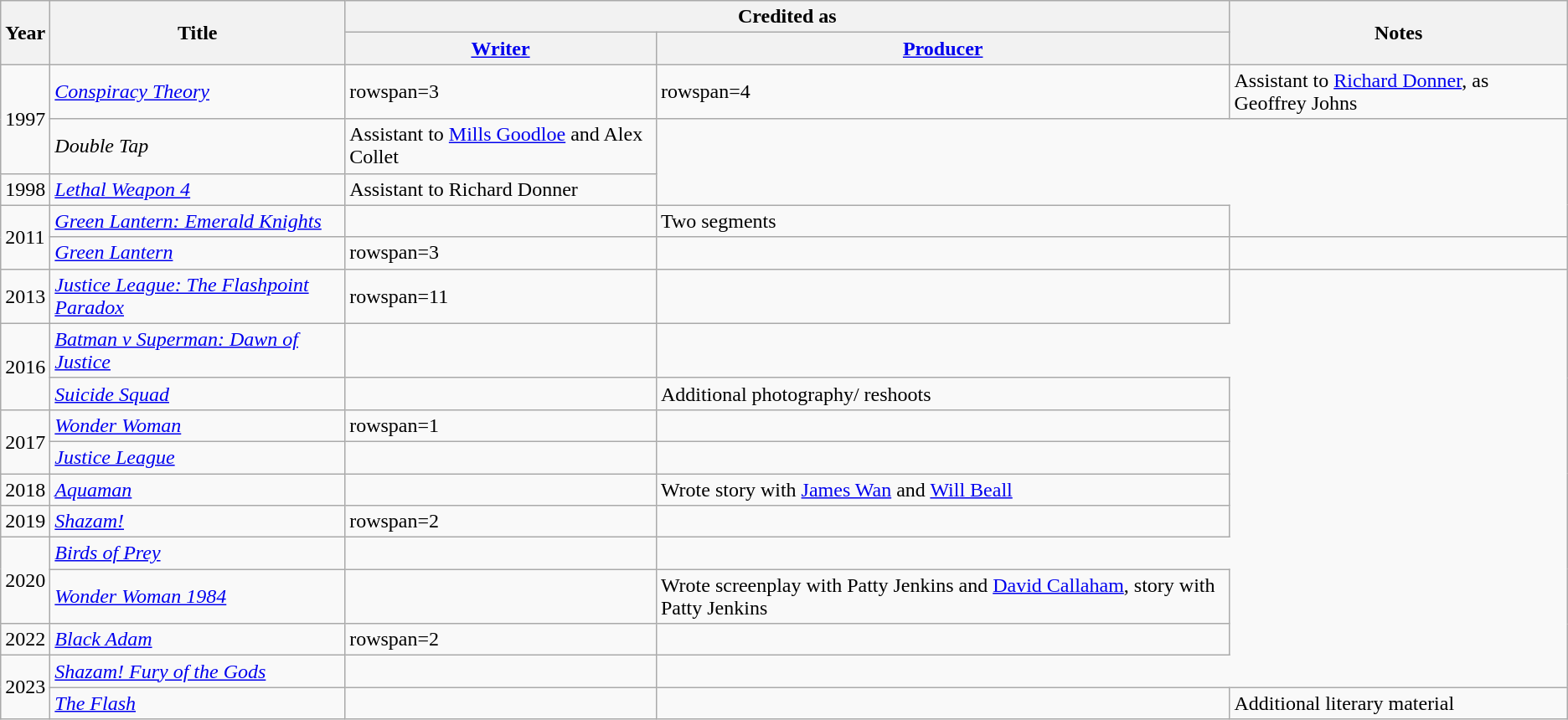<table class="wikitable">
<tr>
<th rowspan=2>Year</th>
<th rowspan=2>Title</th>
<th colspan=2>Credited as</th>
<th rowspan=2>Notes</th>
</tr>
<tr>
<th><a href='#'>Writer</a></th>
<th><a href='#'>Producer</a></th>
</tr>
<tr>
<td rowspan=2>1997</td>
<td><em><a href='#'>Conspiracy Theory</a></em></td>
<td>rowspan=3 </td>
<td>rowspan=4 </td>
<td>Assistant to <a href='#'>Richard Donner</a>, as Geoffrey Johns</td>
</tr>
<tr>
<td><em>Double Tap</em></td>
<td>Assistant to <a href='#'>Mills Goodloe</a> and Alex Collet</td>
</tr>
<tr>
<td>1998</td>
<td><em><a href='#'>Lethal Weapon 4</a></em></td>
<td>Assistant to Richard Donner</td>
</tr>
<tr>
<td rowspan=2>2011</td>
<td><em><a href='#'>Green Lantern: Emerald Knights</a></em></td>
<td></td>
<td>Two segments</td>
</tr>
<tr>
<td><em><a href='#'>Green Lantern</a></em></td>
<td>rowspan=3 </td>
<td></td>
<td></td>
</tr>
<tr>
<td>2013</td>
<td><em><a href='#'>Justice League: The Flashpoint Paradox</a></em></td>
<td>rowspan=11 </td>
<td></td>
</tr>
<tr>
<td rowspan=2>2016</td>
<td><em><a href='#'>Batman v Superman: Dawn of Justice</a></em></td>
<td></td>
</tr>
<tr>
<td><em><a href='#'>Suicide Squad</a></em></td>
<td></td>
<td>Additional photography/ reshoots</td>
</tr>
<tr>
<td rowspan=2>2017</td>
<td><em><a href='#'>Wonder Woman</a></em></td>
<td>rowspan=1 </td>
<td></td>
</tr>
<tr>
<td><em><a href='#'>Justice League</a></em></td>
<td></td>
<td></td>
</tr>
<tr>
<td>2018</td>
<td><em><a href='#'>Aquaman</a></em></td>
<td></td>
<td>Wrote story with <a href='#'>James Wan</a> and <a href='#'>Will Beall</a></td>
</tr>
<tr>
<td>2019</td>
<td><em><a href='#'>Shazam!</a></em></td>
<td>rowspan=2 </td>
<td></td>
</tr>
<tr>
<td rowspan=2>2020</td>
<td><em><a href='#'>Birds of Prey</a></em></td>
<td></td>
</tr>
<tr>
<td><em><a href='#'>Wonder Woman 1984</a></em></td>
<td></td>
<td>Wrote screenplay with Patty Jenkins and <a href='#'>David Callaham</a>, story with Patty Jenkins</td>
</tr>
<tr>
<td>2022</td>
<td><em><a href='#'>Black Adam</a></em></td>
<td>rowspan=2 </td>
<td></td>
</tr>
<tr>
<td rowspan=2>2023</td>
<td><em><a href='#'>Shazam! Fury of the Gods</a></em></td>
<td></td>
</tr>
<tr>
<td><em><a href='#'>The Flash</a></em></td>
<td></td>
<td></td>
<td>Additional literary material</td>
</tr>
</table>
